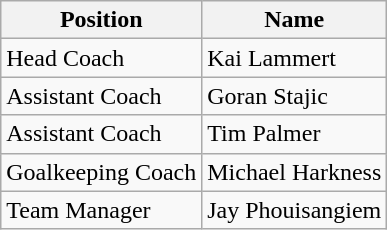<table class="wikitable">
<tr>
<th>Position</th>
<th>Name</th>
</tr>
<tr>
<td>Head Coach</td>
<td> Kai Lammert</td>
</tr>
<tr>
<td>Assistant Coach</td>
<td> Goran Stajic</td>
</tr>
<tr>
<td>Assistant Coach</td>
<td> Tim Palmer</td>
</tr>
<tr>
<td>Goalkeeping Coach</td>
<td> Michael Harkness</td>
</tr>
<tr>
<td>Team Manager</td>
<td> Jay Phouisangiem</td>
</tr>
</table>
